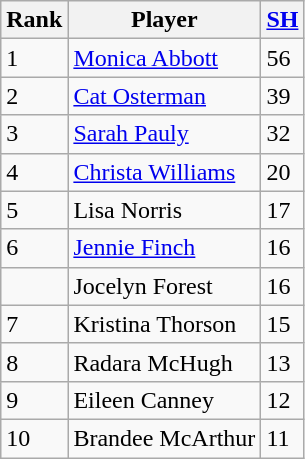<table class="wikitable" style="float:left;">
<tr style="white-space: nowrap;">
<th>Rank</th>
<th>Player</th>
<th><a href='#'>SH</a></th>
</tr>
<tr>
<td>1</td>
<td><a href='#'>Monica Abbott</a></td>
<td>56</td>
</tr>
<tr>
<td>2</td>
<td><a href='#'>Cat Osterman</a></td>
<td>39</td>
</tr>
<tr>
<td>3</td>
<td><a href='#'>Sarah Pauly</a></td>
<td>32</td>
</tr>
<tr>
<td>4</td>
<td><a href='#'>Christa Williams</a></td>
<td>20</td>
</tr>
<tr>
<td>5</td>
<td>Lisa Norris</td>
<td>17</td>
</tr>
<tr>
<td>6</td>
<td><a href='#'>Jennie Finch</a></td>
<td>16</td>
</tr>
<tr>
<td></td>
<td>Jocelyn Forest</td>
<td>16</td>
</tr>
<tr>
<td>7</td>
<td>Kristina Thorson</td>
<td>15</td>
</tr>
<tr>
<td>8</td>
<td>Radara McHugh</td>
<td>13</td>
</tr>
<tr>
<td>9</td>
<td>Eileen Canney</td>
<td>12</td>
</tr>
<tr>
<td>10</td>
<td>Brandee McArthur</td>
<td>11</td>
</tr>
</table>
